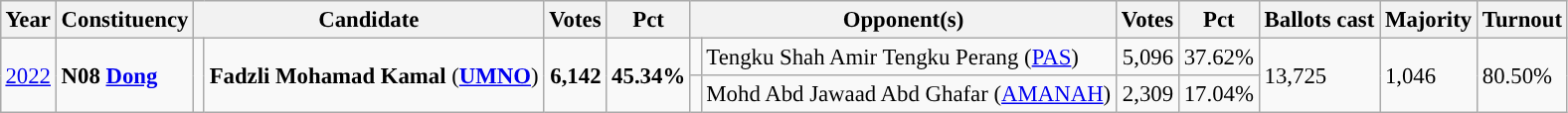<table class="wikitable" style="margin:0.5em ; font-size:95%">
<tr>
<th>Year</th>
<th>Constituency</th>
<th colspan=2>Candidate</th>
<th>Votes</th>
<th>Pct</th>
<th colspan=2>Opponent(s)</th>
<th>Votes</th>
<th>Pct</th>
<th>Ballots cast</th>
<th>Majority</th>
<th>Turnout</th>
</tr>
<tr>
<td rowspan=2><a href='#'>2022</a></td>
<td rowspan=2><strong>N08 <a href='#'>Dong</a></strong></td>
<td rowspan=2 ></td>
<td rowspan=2><strong>Fadzli Mohamad Kamal</strong> (<a href='#'><strong>UMNO</strong></a>)</td>
<td rowspan=2 align="right"><strong>6,142</strong></td>
<td rowspan=2><strong>45.34%</strong></td>
<td></td>
<td>Tengku Shah Amir Tengku Perang (<a href='#'>PAS</a>)</td>
<td align="right">5,096</td>
<td>37.62%</td>
<td rowspan=2>13,725</td>
<td rowspan=2>1,046</td>
<td rowspan=2>80.50%</td>
</tr>
<tr>
<td></td>
<td>Mohd Abd Jawaad Abd Ghafar (<a href='#'>AMANAH</a>)</td>
<td align="right">2,309</td>
<td>17.04%</td>
</tr>
</table>
